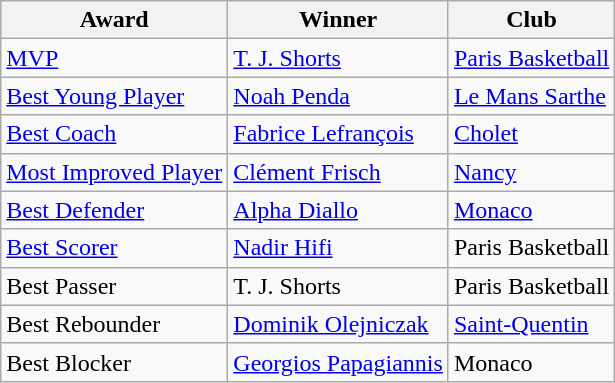<table class="wikitable">
<tr>
<th>Award</th>
<th>Winner</th>
<th>Club</th>
</tr>
<tr>
<td><a href='#'>MVP</a></td>
<td><a href='#'>T. J. Shorts</a></td>
<td><a href='#'>Paris Basketball</a></td>
</tr>
<tr>
<td><a href='#'>Best Young Player</a></td>
<td><a href='#'>Noah Penda</a></td>
<td><a href='#'>Le Mans Sarthe</a></td>
</tr>
<tr>
<td><a href='#'>Best Coach</a></td>
<td><a href='#'>Fabrice Lefrançois</a></td>
<td><a href='#'>Cholet</a></td>
</tr>
<tr>
<td><a href='#'>Most Improved Player</a></td>
<td><a href='#'>Clément Frisch</a></td>
<td><a href='#'>Nancy</a></td>
</tr>
<tr>
<td><a href='#'>Best Defender</a></td>
<td><a href='#'>Alpha Diallo</a></td>
<td><a href='#'>Monaco</a></td>
</tr>
<tr>
<td><a href='#'>Best Scorer</a></td>
<td><a href='#'>Nadir Hifi</a></td>
<td>Paris Basketball</td>
</tr>
<tr>
<td>Best Passer</td>
<td>T. J. Shorts</td>
<td>Paris Basketball</td>
</tr>
<tr>
<td>Best Rebounder</td>
<td><a href='#'>Dominik Olejniczak</a></td>
<td><a href='#'>Saint-Quentin</a></td>
</tr>
<tr>
<td>Best Blocker</td>
<td><a href='#'>Georgios Papagiannis</a></td>
<td>Monaco</td>
</tr>
</table>
